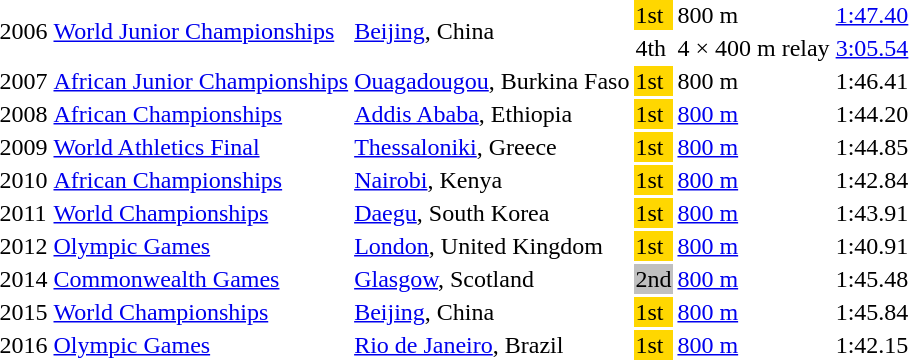<table>
<tr>
<td rowspan=2>2006</td>
<td rowspan=2><a href='#'>World Junior Championships</a></td>
<td rowspan=2><a href='#'>Beijing</a>, China</td>
<td bgcolor=gold>1st</td>
<td>800 m</td>
<td><a href='#'>1:47.40</a></td>
</tr>
<tr>
<td>4th</td>
<td>4 × 400 m relay</td>
<td><a href='#'>3:05.54</a></td>
</tr>
<tr>
<td>2007</td>
<td><a href='#'>African Junior Championships</a></td>
<td><a href='#'>Ouagadougou</a>, Burkina Faso</td>
<td bgcolor=gold>1st</td>
<td>800 m</td>
<td>1:46.41</td>
</tr>
<tr>
<td>2008</td>
<td><a href='#'>African Championships</a></td>
<td><a href='#'>Addis Ababa</a>, Ethiopia</td>
<td bgcolor=gold>1st</td>
<td><a href='#'>800 m</a></td>
<td>1:44.20</td>
</tr>
<tr>
<td>2009</td>
<td><a href='#'>World Athletics Final</a></td>
<td><a href='#'>Thessaloniki</a>, Greece</td>
<td bgcolor=gold>1st</td>
<td><a href='#'>800 m</a></td>
<td>1:44.85</td>
</tr>
<tr>
<td>2010</td>
<td><a href='#'>African Championships</a></td>
<td><a href='#'>Nairobi</a>, Kenya</td>
<td bgcolor=gold>1st</td>
<td><a href='#'>800 m</a></td>
<td>1:42.84</td>
</tr>
<tr>
<td>2011</td>
<td><a href='#'>World Championships</a></td>
<td><a href='#'>Daegu</a>, South Korea</td>
<td bgcolor=gold>1st</td>
<td><a href='#'>800 m</a></td>
<td>1:43.91</td>
</tr>
<tr>
<td>2012</td>
<td><a href='#'>Olympic Games</a></td>
<td><a href='#'>London</a>, United Kingdom</td>
<td bgcolor=gold>1st</td>
<td><a href='#'>800 m</a></td>
<td>1:40.91 <strong></strong></td>
</tr>
<tr>
<td>2014</td>
<td><a href='#'>Commonwealth Games</a></td>
<td><a href='#'>Glasgow</a>, Scotland</td>
<td bgcolor=silver>2nd</td>
<td><a href='#'>800 m</a></td>
<td>1:45.48</td>
</tr>
<tr>
<td>2015</td>
<td><a href='#'>World Championships</a></td>
<td><a href='#'>Beijing</a>, China</td>
<td bgcolor=gold>1st</td>
<td><a href='#'>800 m</a></td>
<td>1:45.84</td>
</tr>
<tr>
<td>2016</td>
<td><a href='#'>Olympic Games</a></td>
<td><a href='#'>Rio de Janeiro</a>, Brazil</td>
<td bgcolor=gold>1st</td>
<td><a href='#'>800 m</a></td>
<td>1:42.15</td>
</tr>
</table>
